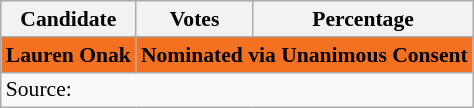<table class="wikitable sortable tpl-blanktable" style="font-size:90%;text-align:center;">
<tr>
<th rowspan="2">Candidate</th>
<th rowspan="2">Votes</th>
<th rowspan="2">Percentage</th>
</tr>
<tr>
</tr>
<tr style="background:#F37120">
<td style="text-align:left;"><strong>Lauren Onak</strong></td>
<td colspan="2"><strong>Nominated via Unanimous Consent</strong></td>
</tr>
<tr>
<td colspan="5" style="text-align:left;">Source:</td>
</tr>
</table>
